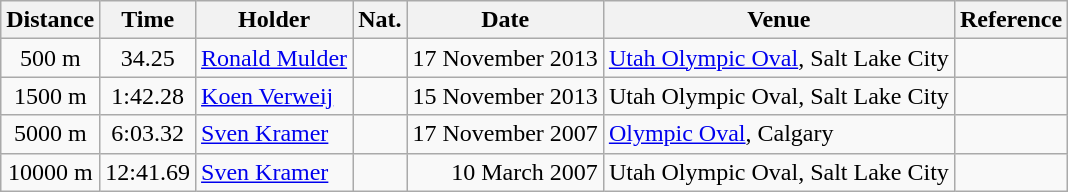<table class="wikitable" border="1" style="text-align:center">
<tr>
<th>Distance</th>
<th>Time</th>
<th>Holder</th>
<th>Nat.</th>
<th>Date</th>
<th>Venue</th>
<th>Reference</th>
</tr>
<tr>
<td>500 m</td>
<td>34.25</td>
<td align=left><a href='#'>Ronald Mulder</a></td>
<td></td>
<td align=right>17 November 2013</td>
<td align=left><a href='#'>Utah Olympic Oval</a>, Salt Lake City</td>
<td></td>
</tr>
<tr>
<td>1500 m</td>
<td>1:42.28</td>
<td align=left><a href='#'>Koen Verweij</a></td>
<td></td>
<td align=right>15 November 2013</td>
<td align=left>Utah Olympic Oval, Salt Lake City</td>
<td></td>
</tr>
<tr>
<td>5000 m</td>
<td>6:03.32</td>
<td align=left><a href='#'>Sven Kramer</a></td>
<td></td>
<td align=right>17 November 2007</td>
<td align=left><a href='#'>Olympic Oval</a>, Calgary</td>
<td></td>
</tr>
<tr>
<td>10000 m</td>
<td>12:41.69</td>
<td align=left><a href='#'>Sven Kramer</a></td>
<td></td>
<td align=right>10 March 2007</td>
<td align=left>Utah Olympic Oval, Salt Lake City</td>
<td></td>
</tr>
</table>
